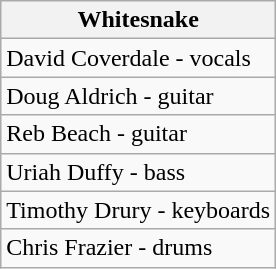<table class="wikitable">
<tr>
<th>Whitesnake</th>
</tr>
<tr>
<td>David Coverdale - vocals</td>
</tr>
<tr>
<td>Doug Aldrich - guitar</td>
</tr>
<tr>
<td>Reb Beach - guitar</td>
</tr>
<tr>
<td>Uriah Duffy - bass</td>
</tr>
<tr>
<td>Timothy Drury - keyboards</td>
</tr>
<tr>
<td>Chris Frazier - drums</td>
</tr>
</table>
